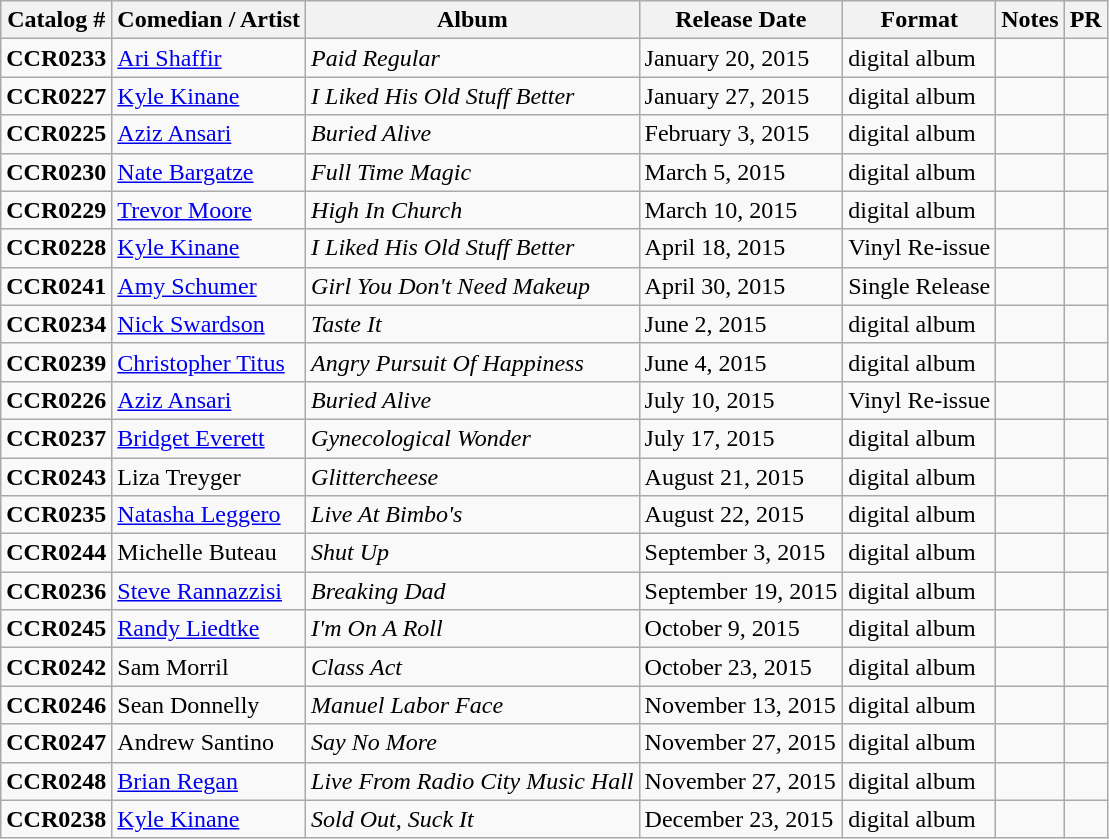<table class="wikitable">
<tr>
<th>Catalog #</th>
<th>Comedian / Artist</th>
<th>Album</th>
<th>Release Date</th>
<th>Format</th>
<th>Notes</th>
<th>PR</th>
</tr>
<tr>
<td><strong>CCR0233</strong></td>
<td><a href='#'>Ari Shaffir</a></td>
<td><em>Paid Regular</em></td>
<td>January 20, 2015</td>
<td>digital album</td>
<td></td>
<td></td>
</tr>
<tr>
<td><strong>CCR0227</strong></td>
<td><a href='#'>Kyle Kinane</a></td>
<td><em>I Liked His Old Stuff Better</em></td>
<td>January 27, 2015</td>
<td>digital album</td>
<td></td>
<td></td>
</tr>
<tr>
<td><strong>CCR0225</strong></td>
<td><a href='#'>Aziz Ansari</a></td>
<td><em>Buried Alive</em></td>
<td>February 3, 2015</td>
<td>digital album</td>
<td></td>
<td></td>
</tr>
<tr>
<td><strong>CCR0230</strong></td>
<td><a href='#'>Nate Bargatze</a></td>
<td><em>Full Time Magic</em></td>
<td>March 5, 2015</td>
<td>digital album</td>
<td></td>
<td></td>
</tr>
<tr>
<td><strong>CCR0229</strong></td>
<td><a href='#'>Trevor Moore</a></td>
<td><em>High In Church</em></td>
<td>March 10, 2015</td>
<td>digital album</td>
<td></td>
<td></td>
</tr>
<tr>
<td><strong>CCR0228</strong></td>
<td><a href='#'>Kyle Kinane</a></td>
<td><em>I Liked His Old Stuff Better</em></td>
<td>April 18, 2015</td>
<td>Vinyl Re-issue</td>
<td></td>
<td></td>
</tr>
<tr>
<td><strong>CCR0241</strong></td>
<td><a href='#'>Amy Schumer</a></td>
<td><em>Girl You Don't Need Makeup</em></td>
<td>April 30, 2015</td>
<td>Single Release</td>
<td></td>
<td></td>
</tr>
<tr>
<td><strong>CCR0234</strong></td>
<td><a href='#'>Nick Swardson</a></td>
<td><em>Taste It</em></td>
<td>June 2, 2015</td>
<td>digital album</td>
<td></td>
<td></td>
</tr>
<tr>
<td><strong>CCR0239</strong></td>
<td><a href='#'>Christopher Titus</a></td>
<td><em>Angry Pursuit Of Happiness</em></td>
<td>June 4, 2015</td>
<td>digital album</td>
<td></td>
<td></td>
</tr>
<tr>
<td><strong>CCR0226</strong></td>
<td><a href='#'>Aziz Ansari</a></td>
<td><em>Buried Alive</em></td>
<td>July 10, 2015</td>
<td>Vinyl Re-issue</td>
<td></td>
<td></td>
</tr>
<tr>
<td><strong>CCR0237</strong></td>
<td><a href='#'>Bridget Everett</a></td>
<td><em>Gynecological Wonder</em></td>
<td>July 17, 2015</td>
<td>digital album</td>
<td></td>
<td></td>
</tr>
<tr>
<td><strong>CCR0243</strong></td>
<td>Liza Treyger</td>
<td><em>Glittercheese</em></td>
<td>August 21, 2015</td>
<td>digital album</td>
<td></td>
<td></td>
</tr>
<tr>
<td><strong>CCR0235</strong></td>
<td><a href='#'>Natasha Leggero</a></td>
<td><em>Live At Bimbo's</em></td>
<td>August 22, 2015</td>
<td>digital album</td>
<td></td>
<td></td>
</tr>
<tr>
<td><strong>CCR0244</strong></td>
<td>Michelle Buteau</td>
<td><em>Shut Up</em></td>
<td>September 3, 2015</td>
<td>digital album</td>
<td></td>
<td></td>
</tr>
<tr>
<td><strong>CCR0236</strong></td>
<td><a href='#'>Steve Rannazzisi</a></td>
<td><em>Breaking Dad</em></td>
<td>September 19, 2015</td>
<td>digital album</td>
<td></td>
<td></td>
</tr>
<tr>
<td><strong>CCR0245</strong></td>
<td><a href='#'>Randy Liedtke</a></td>
<td><em>I'm On A Roll</em></td>
<td>October 9, 2015</td>
<td>digital album</td>
<td></td>
<td></td>
</tr>
<tr>
<td><strong>CCR0242</strong></td>
<td>Sam Morril</td>
<td><em>Class Act</em></td>
<td>October 23, 2015</td>
<td>digital album</td>
<td></td>
<td></td>
</tr>
<tr>
<td><strong>CCR0246</strong></td>
<td>Sean Donnelly</td>
<td><em>Manuel Labor Face</em></td>
<td>November 13, 2015</td>
<td>digital album</td>
<td></td>
<td></td>
</tr>
<tr>
<td><strong>CCR0247</strong></td>
<td>Andrew Santino</td>
<td><em>Say No More</em></td>
<td>November 27, 2015</td>
<td>digital album</td>
<td></td>
<td></td>
</tr>
<tr>
<td><strong>CCR0248</strong></td>
<td><a href='#'>Brian Regan</a></td>
<td><em>Live From Radio City Music Hall</em></td>
<td>November 27, 2015</td>
<td>digital album</td>
<td></td>
<td></td>
</tr>
<tr>
<td><strong>CCR0238</strong></td>
<td><a href='#'>Kyle Kinane</a></td>
<td><em>Sold Out, Suck It</em></td>
<td>December 23, 2015</td>
<td>digital album</td>
<td></td>
<td></td>
</tr>
</table>
